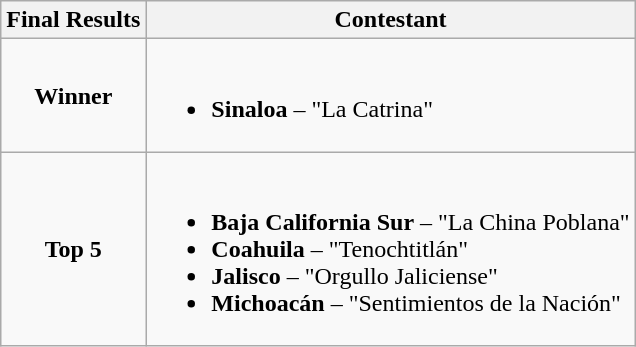<table class="wikitable">
<tr>
<th>Final Results</th>
<th>Contestant</th>
</tr>
<tr>
<td align="center"><strong>Winner</strong></td>
<td><br><ul><li><strong> Sinaloa</strong> – "La Catrina"</li></ul></td>
</tr>
<tr>
<td align="center"><strong>Top 5</strong></td>
<td><br><ul><li><strong> Baja California Sur</strong> – "La China Poblana"</li><li><strong> Coahuila</strong> – "Tenochtitlán"</li><li><strong> Jalisco</strong> – "Orgullo Jaliciense"</li><li><strong> Michoacán</strong> – "Sentimientos de la Nación"</li></ul></td>
</tr>
</table>
